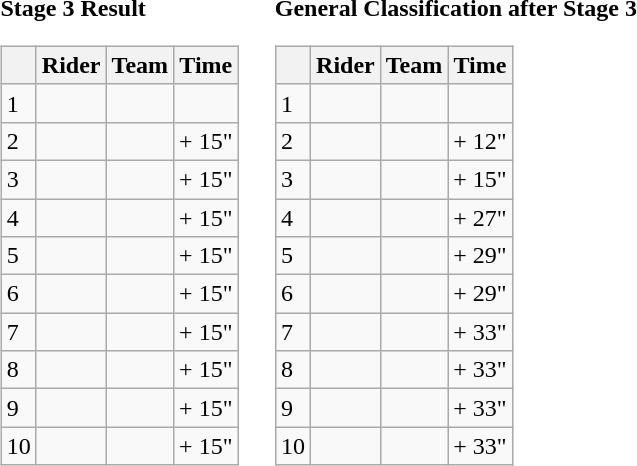<table>
<tr>
<td><strong>Stage 3 Result</strong><br><table class="wikitable">
<tr>
<th></th>
<th>Rider</th>
<th>Team</th>
<th>Time</th>
</tr>
<tr>
<td>1</td>
<td></td>
<td></td>
<td align="right"></td>
</tr>
<tr>
<td>2</td>
<td></td>
<td></td>
<td align="right">+ 15"</td>
</tr>
<tr>
<td>3</td>
<td></td>
<td></td>
<td align="right">+ 15"</td>
</tr>
<tr>
<td>4</td>
<td> </td>
<td></td>
<td align="right">+ 15"</td>
</tr>
<tr>
<td>5</td>
<td> </td>
<td></td>
<td align="right">+ 15"</td>
</tr>
<tr>
<td>6</td>
<td></td>
<td></td>
<td align="right">+ 15"</td>
</tr>
<tr>
<td>7</td>
<td></td>
<td></td>
<td align="right">+ 15"</td>
</tr>
<tr>
<td>8</td>
<td></td>
<td></td>
<td align="right">+ 15"</td>
</tr>
<tr>
<td>9</td>
<td></td>
<td></td>
<td align="right">+ 15"</td>
</tr>
<tr>
<td>10</td>
<td></td>
<td></td>
<td align="right">+ 15"</td>
</tr>
</table>
</td>
<td></td>
<td><strong>General Classification after Stage 3</strong><br><table class="wikitable">
<tr>
<th></th>
<th>Rider</th>
<th>Team</th>
<th>Time</th>
</tr>
<tr>
<td>1</td>
<td> </td>
<td></td>
<td align="right"></td>
</tr>
<tr>
<td>2</td>
<td> </td>
<td></td>
<td align="right">+ 12"</td>
</tr>
<tr>
<td>3</td>
<td></td>
<td></td>
<td align="right">+ 15"</td>
</tr>
<tr>
<td>4</td>
<td></td>
<td></td>
<td align="right">+ 27"</td>
</tr>
<tr>
<td>5</td>
<td></td>
<td></td>
<td align="right">+ 29"</td>
</tr>
<tr>
<td>6</td>
<td></td>
<td></td>
<td align="right">+ 29"</td>
</tr>
<tr>
<td>7</td>
<td></td>
<td></td>
<td align="right">+ 33"</td>
</tr>
<tr>
<td>8</td>
<td></td>
<td></td>
<td align="right">+ 33"</td>
</tr>
<tr>
<td>9</td>
<td></td>
<td></td>
<td align="right">+ 33"</td>
</tr>
<tr>
<td>10</td>
<td></td>
<td></td>
<td align="right">+ 33"</td>
</tr>
</table>
</td>
</tr>
</table>
